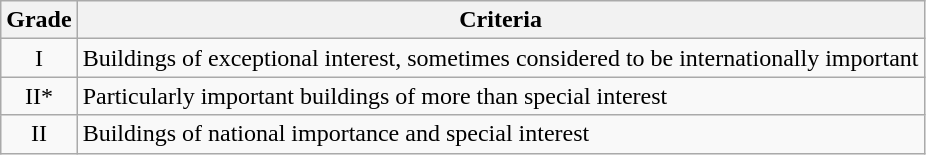<table class="wikitable">
<tr>
<th>Grade</th>
<th>Criteria</th>
</tr>
<tr>
<td align="center" >I</td>
<td>Buildings of exceptional interest, sometimes considered to be internationally important</td>
</tr>
<tr>
<td align="center" >II*</td>
<td>Particularly important buildings of more than special interest</td>
</tr>
<tr>
<td align="center" >II</td>
<td>Buildings of national importance and special interest</td>
</tr>
</table>
